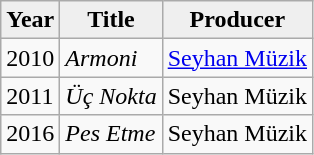<table class="wikitable">
<tr>
<th style="background:#efefef;">Year</th>
<th style="background:#efefef;">Title</th>
<th style="background:#efefef;">Producer</th>
</tr>
<tr>
<td>2010</td>
<td><em>Armoni</em></td>
<td rowspan="1"><a href='#'>Seyhan Müzik</a></td>
</tr>
<tr>
<td>2011</td>
<td><em>Üç Nokta</em></td>
<td rowspan="1">Seyhan Müzik</td>
</tr>
<tr>
<td>2016</td>
<td><em>Pes Etme</em></td>
<td rowspan="1">Seyhan Müzik</td>
</tr>
</table>
